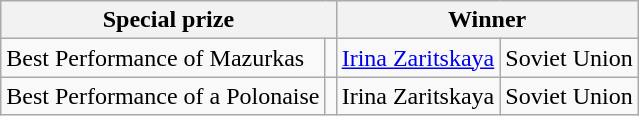<table class="wikitable">
<tr>
<th colspan="2">Special prize</th>
<th colspan="2">Winner</th>
</tr>
<tr>
<td>Best Performance of Mazurkas</td>
<td></td>
<td><a href='#'>Irina Zaritskaya</a></td>
<td>Soviet Union</td>
</tr>
<tr>
<td>Best Performance of a Polonaise</td>
<td></td>
<td>Irina Zaritskaya</td>
<td>Soviet Union</td>
</tr>
</table>
